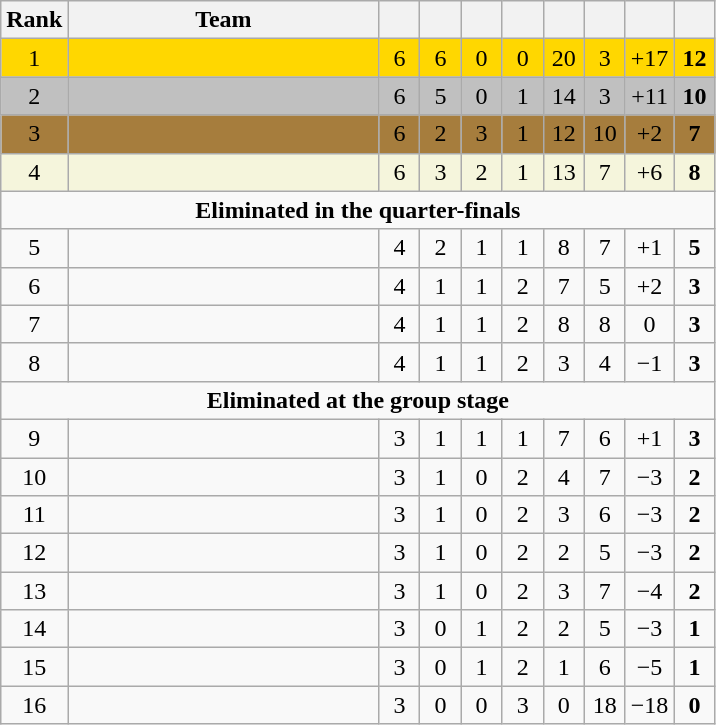<table class="wikitable" style="text-align:center">
<tr>
<th width=20>Rank</th>
<th width=200>Team</th>
<th width="20"></th>
<th width="20"></th>
<th width="20"></th>
<th width="20"></th>
<th width="20"></th>
<th width="20"></th>
<th width="20"></th>
<th width="20"></th>
</tr>
<tr style="background:gold;">
<td>1</td>
<td style="text-align:left;"></td>
<td>6</td>
<td>6</td>
<td>0</td>
<td>0</td>
<td>20</td>
<td>3</td>
<td>+17</td>
<td><strong>12</strong></td>
</tr>
<tr style="background:silver;">
<td>2</td>
<td style="text-align:left;"></td>
<td>6</td>
<td>5</td>
<td>0</td>
<td>1</td>
<td>14</td>
<td>3</td>
<td>+11</td>
<td><strong>10</strong></td>
</tr>
<tr style="background:#a67d3d;">
<td>3</td>
<td style="text-align:left;"></td>
<td>6</td>
<td>2</td>
<td>3</td>
<td>1</td>
<td>12</td>
<td>10</td>
<td>+2</td>
<td><strong>7</strong></td>
</tr>
<tr style="background:beige;">
<td>4</td>
<td style="text-align:left;"></td>
<td>6</td>
<td>3</td>
<td>2</td>
<td>1</td>
<td>13</td>
<td>7</td>
<td>+6</td>
<td><strong>8</strong></td>
</tr>
<tr>
<td colspan="11"><strong>Eliminated in the quarter-finals</strong></td>
</tr>
<tr>
<td>5</td>
<td style="text-align:left;"></td>
<td>4</td>
<td>2</td>
<td>1</td>
<td>1</td>
<td>8</td>
<td>7</td>
<td>+1</td>
<td><strong>5</strong></td>
</tr>
<tr>
<td>6</td>
<td style="text-align:left;"></td>
<td>4</td>
<td>1</td>
<td>1</td>
<td>2</td>
<td>7</td>
<td>5</td>
<td>+2</td>
<td><strong>3</strong></td>
</tr>
<tr>
<td>7</td>
<td style="text-align:left;"></td>
<td>4</td>
<td>1</td>
<td>1</td>
<td>2</td>
<td>8</td>
<td>8</td>
<td>0</td>
<td><strong>3</strong></td>
</tr>
<tr>
<td>8</td>
<td style="text-align:left;"></td>
<td>4</td>
<td>1</td>
<td>1</td>
<td>2</td>
<td>3</td>
<td>4</td>
<td>−1</td>
<td><strong>3</strong></td>
</tr>
<tr>
<td colspan="11"><strong>Eliminated at the group stage</strong></td>
</tr>
<tr>
<td>9</td>
<td style="text-align:left;"></td>
<td>3</td>
<td>1</td>
<td>1</td>
<td>1</td>
<td>7</td>
<td>6</td>
<td>+1</td>
<td><strong>3</strong></td>
</tr>
<tr>
<td>10</td>
<td style="text-align:left;"></td>
<td>3</td>
<td>1</td>
<td>0</td>
<td>2</td>
<td>4</td>
<td>7</td>
<td>−3</td>
<td><strong>2</strong></td>
</tr>
<tr>
<td>11</td>
<td style="text-align:left;"></td>
<td>3</td>
<td>1</td>
<td>0</td>
<td>2</td>
<td>3</td>
<td>6</td>
<td>−3</td>
<td><strong>2</strong></td>
</tr>
<tr>
<td>12</td>
<td style="text-align:left;"></td>
<td>3</td>
<td>1</td>
<td>0</td>
<td>2</td>
<td>2</td>
<td>5</td>
<td>−3</td>
<td><strong>2</strong></td>
</tr>
<tr>
<td>13</td>
<td style="text-align:left;"></td>
<td>3</td>
<td>1</td>
<td>0</td>
<td>2</td>
<td>3</td>
<td>7</td>
<td>−4</td>
<td><strong>2</strong></td>
</tr>
<tr>
<td>14</td>
<td style="text-align:left;"></td>
<td>3</td>
<td>0</td>
<td>1</td>
<td>2</td>
<td>2</td>
<td>5</td>
<td>−3</td>
<td><strong>1</strong></td>
</tr>
<tr>
<td>15</td>
<td style="text-align:left;"></td>
<td>3</td>
<td>0</td>
<td>1</td>
<td>2</td>
<td>1</td>
<td>6</td>
<td>−5</td>
<td><strong>1</strong></td>
</tr>
<tr>
<td>16</td>
<td style="text-align:left;"></td>
<td>3</td>
<td>0</td>
<td>0</td>
<td>3</td>
<td>0</td>
<td>18</td>
<td>−18</td>
<td><strong>0</strong></td>
</tr>
</table>
